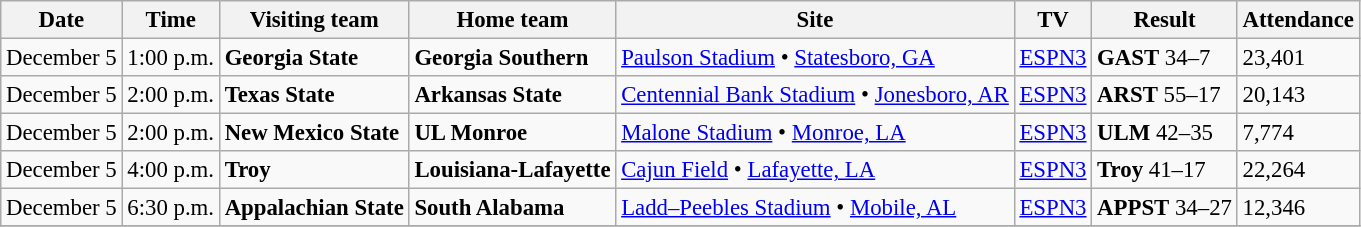<table class="wikitable" style="font-size:95%;">
<tr>
<th>Date</th>
<th>Time</th>
<th>Visiting team</th>
<th>Home team</th>
<th>Site</th>
<th>TV</th>
<th>Result</th>
<th>Attendance</th>
</tr>
<tr>
<td>December 5</td>
<td>1:00 p.m.</td>
<td><strong>Georgia State</strong></td>
<td><strong>Georgia Southern</strong></td>
<td><a href='#'>Paulson Stadium</a> • <a href='#'>Statesboro, GA</a></td>
<td><a href='#'>ESPN3</a></td>
<td><strong>GAST</strong> 34–7</td>
<td>23,401</td>
</tr>
<tr>
<td>December 5</td>
<td>2:00 p.m.</td>
<td><strong>Texas State</strong></td>
<td><strong>Arkansas State</strong></td>
<td><a href='#'>Centennial Bank Stadium</a> • <a href='#'>Jonesboro, AR</a></td>
<td><a href='#'>ESPN3</a></td>
<td><strong>ARST</strong> 55–17</td>
<td>20,143</td>
</tr>
<tr>
<td>December 5</td>
<td>2:00 p.m.</td>
<td><strong>New Mexico State</strong></td>
<td><strong>UL Monroe</strong></td>
<td><a href='#'>Malone Stadium</a> • <a href='#'>Monroe, LA</a></td>
<td><a href='#'>ESPN3</a></td>
<td><strong>ULM</strong> 42–35</td>
<td>7,774</td>
</tr>
<tr>
<td>December 5</td>
<td>4:00 p.m.</td>
<td><strong>Troy</strong></td>
<td><strong>Louisiana-Lafayette</strong></td>
<td><a href='#'>Cajun Field</a> • <a href='#'>Lafayette, LA</a></td>
<td><a href='#'>ESPN3</a></td>
<td><strong>Troy</strong> 41–17</td>
<td>22,264</td>
</tr>
<tr>
<td>December 5</td>
<td>6:30 p.m.</td>
<td><strong>Appalachian State</strong></td>
<td><strong>South Alabama</strong></td>
<td><a href='#'>Ladd–Peebles Stadium</a> • <a href='#'>Mobile, AL</a></td>
<td><a href='#'>ESPN3</a></td>
<td><strong>APPST</strong> 34–27</td>
<td>12,346</td>
</tr>
<tr>
</tr>
</table>
